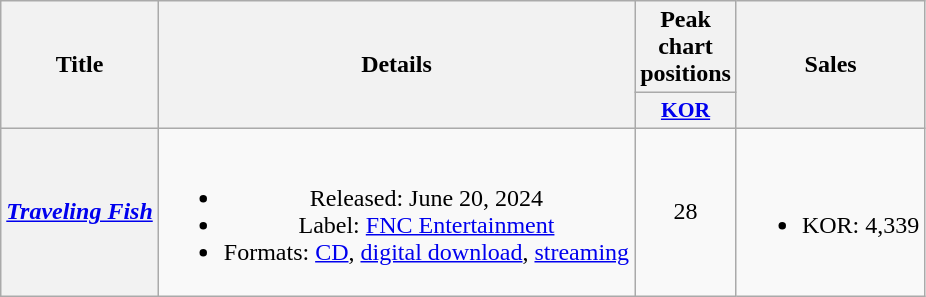<table class="wikitable plainrowheaders" style="text-align:center">
<tr>
<th scope="col" rowspan="2">Title</th>
<th scope="col" rowspan="2">Details</th>
<th scope="col">Peak chart positions</th>
<th scope="col" rowspan="2">Sales</th>
</tr>
<tr>
<th scope="col" style="font-size:90%; width:3em"><a href='#'>KOR</a><br></th>
</tr>
<tr>
<th scope="row"><em><a href='#'>Traveling Fish</a></em></th>
<td><br><ul><li>Released: June 20, 2024</li><li>Label: <a href='#'>FNC Entertainment</a></li><li>Formats: <a href='#'>CD</a>, <a href='#'>digital download</a>, <a href='#'>streaming</a></li></ul></td>
<td>28</td>
<td><br><ul><li>KOR: 4,339</li></ul></td>
</tr>
</table>
